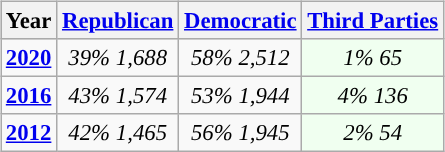<table class="wikitable" style="float:right; font-size:95%;">
<tr bgcolor=lightgrey>
<th>Year</th>
<th><a href='#'>Republican</a></th>
<th><a href='#'>Democratic</a></th>
<th><a href='#'>Third Parties</a></th>
</tr>
<tr>
<td style="text-align:center; "><strong><a href='#'>2020</a></strong></td>
<td style="text-align:center; "><em>39%</em> <em>1,688</em></td>
<td style="text-align:center; "><em>58%</em> <em>2,512</em></td>
<td style="text-align:center; background:honeyDew;"><em>1%</em> <em>65</em></td>
</tr>
<tr>
<td style="text-align:center; "><strong><a href='#'>2016</a></strong></td>
<td style="text-align:center; "><em>43%</em> <em>1,574</em></td>
<td style="text-align:center; "><em>53%</em> <em>1,944</em></td>
<td style="text-align:center; background:honeyDew;"><em>4%</em> <em>136</em></td>
</tr>
<tr>
<td style="text-align:center; "><strong><a href='#'>2012</a></strong></td>
<td style="text-align:center; "><em>42%</em> <em>1,465</em></td>
<td style="text-align:center; "><em>56%</em> <em>1,945</em></td>
<td style="text-align:center; background:honeyDew;"><em>2%</em> <em>54</em></td>
</tr>
</table>
